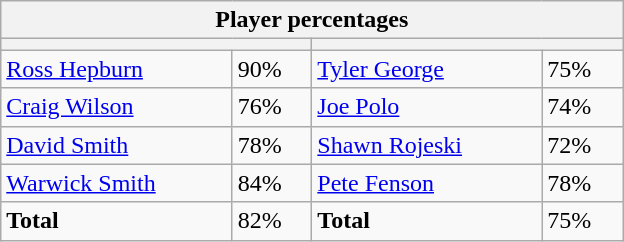<table class="wikitable">
<tr>
<th colspan="4" style="width:400px;">Player percentages</th>
</tr>
<tr>
<th colspan="2" style="width:200px;"></th>
<th colspan="2" style="width:200px;"></th>
</tr>
<tr>
<td><a href='#'>Ross Hepburn</a></td>
<td>90%</td>
<td><a href='#'>Tyler George</a></td>
<td>75%</td>
</tr>
<tr>
<td><a href='#'>Craig Wilson</a></td>
<td>76%</td>
<td><a href='#'>Joe Polo</a></td>
<td>74%</td>
</tr>
<tr>
<td><a href='#'>David Smith</a></td>
<td>78%</td>
<td><a href='#'>Shawn Rojeski</a></td>
<td>72%</td>
</tr>
<tr>
<td><a href='#'>Warwick Smith</a></td>
<td>84%</td>
<td><a href='#'>Pete Fenson</a></td>
<td>78%</td>
</tr>
<tr>
<td><strong>Total</strong></td>
<td>82%</td>
<td><strong>Total</strong></td>
<td>75%</td>
</tr>
</table>
